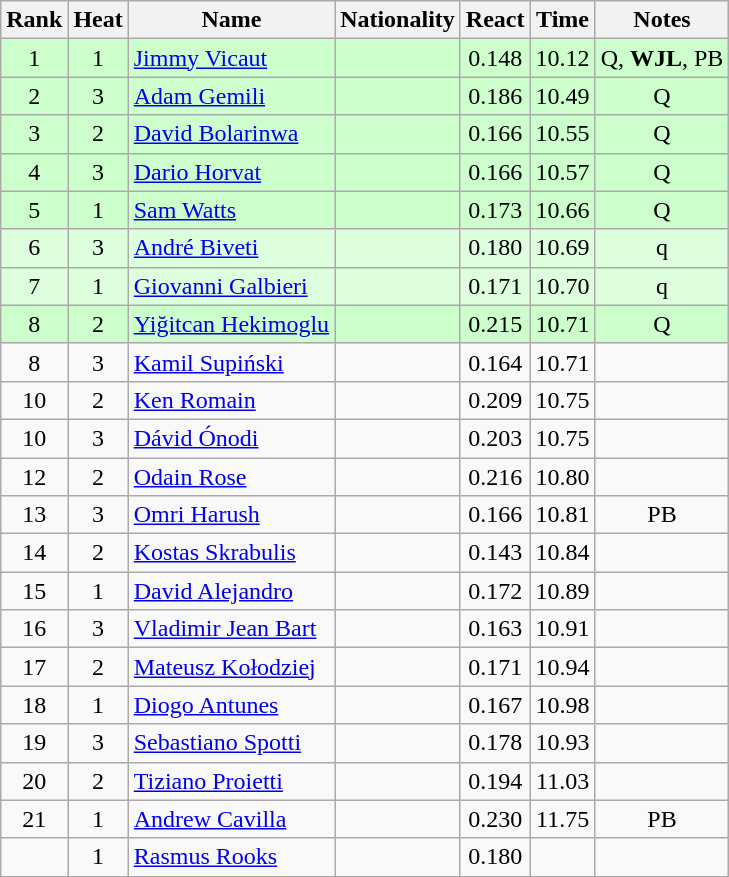<table class="wikitable sortable" style="text-align:center">
<tr>
<th>Rank</th>
<th>Heat</th>
<th>Name</th>
<th>Nationality</th>
<th>React</th>
<th>Time</th>
<th>Notes</th>
</tr>
<tr bgcolor=ccffcc>
<td>1</td>
<td>1</td>
<td align="left"><a href='#'>Jimmy Vicaut</a></td>
<td align=left></td>
<td>0.148</td>
<td>10.12</td>
<td>Q, <strong>WJL</strong>, PB</td>
</tr>
<tr bgcolor=ccffcc>
<td>2</td>
<td>3</td>
<td align="left"><a href='#'>Adam Gemili</a></td>
<td align=left></td>
<td>0.186</td>
<td>10.49</td>
<td>Q</td>
</tr>
<tr bgcolor=ccffcc>
<td>3</td>
<td>2</td>
<td align="left"><a href='#'>David Bolarinwa</a></td>
<td align=left></td>
<td>0.166</td>
<td>10.55</td>
<td>Q</td>
</tr>
<tr bgcolor=ccffcc>
<td>4</td>
<td>3</td>
<td align="left"><a href='#'>Dario Horvat</a></td>
<td align=left></td>
<td>0.166</td>
<td>10.57</td>
<td>Q</td>
</tr>
<tr bgcolor=ccffcc>
<td>5</td>
<td>1</td>
<td align="left"><a href='#'>Sam Watts</a></td>
<td align=left></td>
<td>0.173</td>
<td>10.66</td>
<td>Q</td>
</tr>
<tr bgcolor=ddffdd>
<td>6</td>
<td>3</td>
<td align="left"><a href='#'>André Biveti</a></td>
<td align=left></td>
<td>0.180</td>
<td>10.69</td>
<td>q</td>
</tr>
<tr bgcolor=ddffdd>
<td>7</td>
<td>1</td>
<td align="left"><a href='#'>Giovanni Galbieri</a></td>
<td align=left></td>
<td>0.171</td>
<td>10.70</td>
<td>q</td>
</tr>
<tr bgcolor=ccffcc>
<td>8</td>
<td>2</td>
<td align="left"><a href='#'>Yiğitcan Hekimoglu</a></td>
<td align=left></td>
<td>0.215</td>
<td>10.71</td>
<td>Q</td>
</tr>
<tr>
<td>8</td>
<td>3</td>
<td align="left"><a href='#'>Kamil Supiński</a></td>
<td align=left></td>
<td>0.164</td>
<td>10.71</td>
<td></td>
</tr>
<tr>
<td>10</td>
<td>2</td>
<td align="left"><a href='#'>Ken Romain</a></td>
<td align=left></td>
<td>0.209</td>
<td>10.75</td>
<td></td>
</tr>
<tr>
<td>10</td>
<td>3</td>
<td align="left"><a href='#'>Dávid Ónodi</a></td>
<td align=left></td>
<td>0.203</td>
<td>10.75</td>
<td></td>
</tr>
<tr>
<td>12</td>
<td>2</td>
<td align="left"><a href='#'>Odain Rose</a></td>
<td align=left></td>
<td>0.216</td>
<td>10.80</td>
<td></td>
</tr>
<tr>
<td>13</td>
<td>3</td>
<td align="left"><a href='#'>Omri Harush</a></td>
<td align=left></td>
<td>0.166</td>
<td>10.81</td>
<td>PB</td>
</tr>
<tr>
<td>14</td>
<td>2</td>
<td align="left"><a href='#'>Kostas Skrabulis</a></td>
<td align=left></td>
<td>0.143</td>
<td>10.84</td>
<td></td>
</tr>
<tr>
<td>15</td>
<td>1</td>
<td align="left"><a href='#'>David Alejandro</a></td>
<td align=left></td>
<td>0.172</td>
<td>10.89</td>
<td></td>
</tr>
<tr>
<td>16</td>
<td>3</td>
<td align="left"><a href='#'>Vladimir Jean Bart</a></td>
<td align=left></td>
<td>0.163</td>
<td>10.91</td>
<td></td>
</tr>
<tr>
<td>17</td>
<td>2</td>
<td align="left"><a href='#'>Mateusz Kołodziej</a></td>
<td align=left></td>
<td>0.171</td>
<td>10.94</td>
<td></td>
</tr>
<tr>
<td>18</td>
<td>1</td>
<td align="left"><a href='#'>Diogo Antunes</a></td>
<td align=left></td>
<td>0.167</td>
<td>10.98</td>
<td></td>
</tr>
<tr>
<td>19</td>
<td>3</td>
<td align="left"><a href='#'>Sebastiano Spotti</a></td>
<td align=left></td>
<td>0.178</td>
<td>10.93</td>
<td></td>
</tr>
<tr>
<td>20</td>
<td>2</td>
<td align="left"><a href='#'>Tiziano Proietti</a></td>
<td align=left></td>
<td>0.194</td>
<td>11.03</td>
<td></td>
</tr>
<tr>
<td>21</td>
<td>1</td>
<td align="left"><a href='#'>Andrew Cavilla</a></td>
<td align=left></td>
<td>0.230</td>
<td>11.75</td>
<td>PB</td>
</tr>
<tr>
<td></td>
<td>1</td>
<td align="left"><a href='#'>Rasmus Rooks</a></td>
<td align=left></td>
<td>0.180</td>
<td></td>
<td></td>
</tr>
</table>
